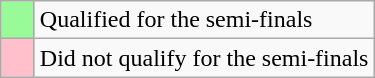<table class="wikitable">
<tr>
<td style="width:15px; background:#98fb98;"></td>
<td>Qualified for the semi-finals</td>
</tr>
<tr>
<td style="width:15px; background:pink;"></td>
<td>Did not qualify for the semi-finals</td>
</tr>
</table>
